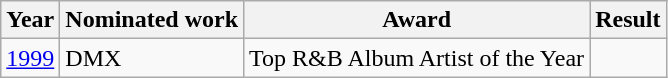<table class="wikitable">
<tr>
<th>Year</th>
<th>Nominated work</th>
<th>Award</th>
<th>Result</th>
</tr>
<tr>
<td align=center><a href='#'>1999</a></td>
<td>DMX</td>
<td>Top R&B Album Artist of the Year</td>
<td></td>
</tr>
</table>
